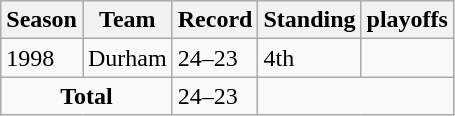<table class="wikitable">
<tr>
<th>Season</th>
<th>Team</th>
<th>Record</th>
<th>Standing</th>
<th>playoffs</th>
</tr>
<tr>
<td>1998</td>
<td>Durham</td>
<td>24–23</td>
<td>4th</td>
<td></td>
</tr>
<tr>
<td colspan="2" align="center"><strong>Total</strong></td>
<td>24–23</td>
<td colspan="2" align="center"></td>
</tr>
</table>
